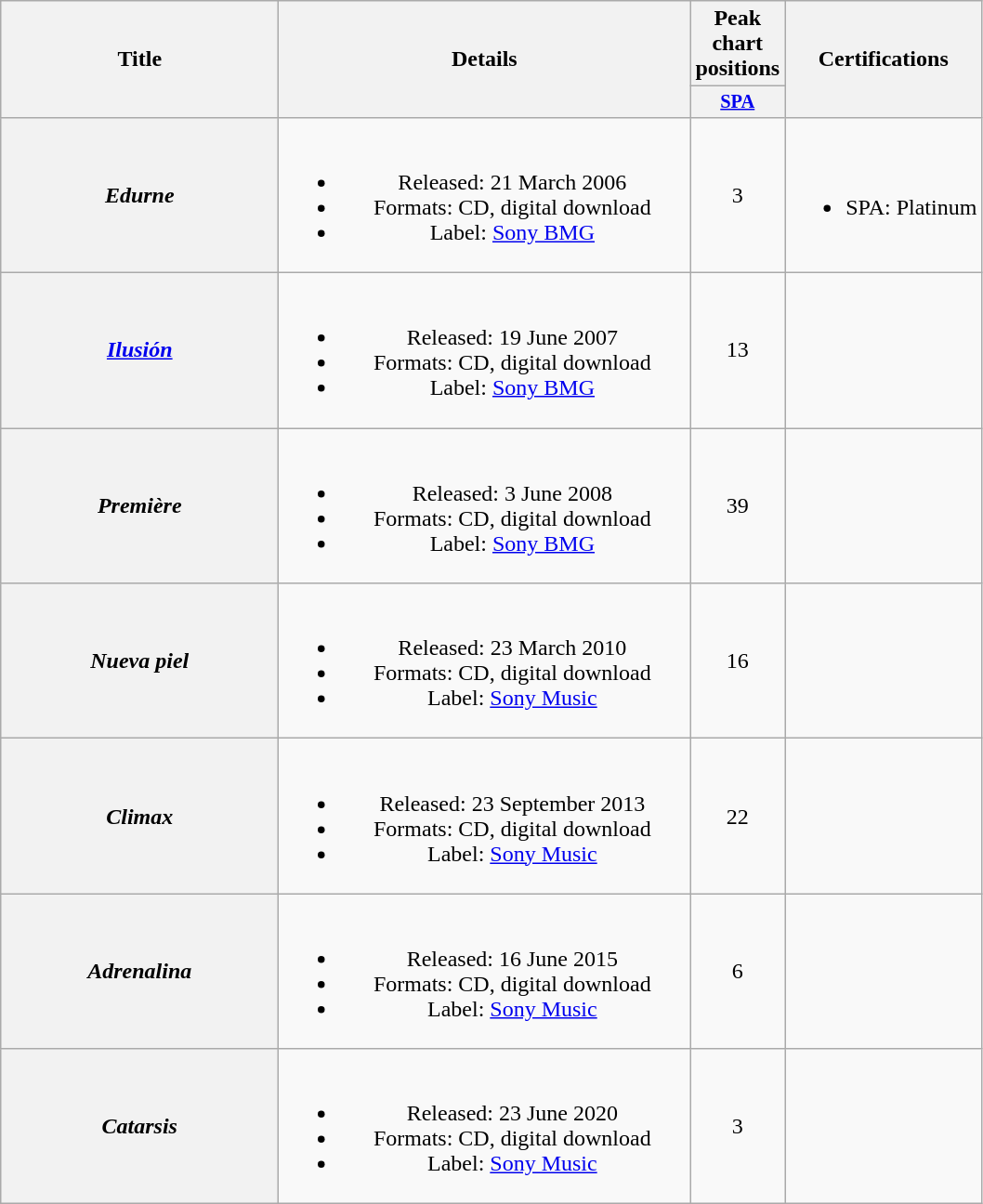<table class="wikitable plainrowheaders" style="text-align:center">
<tr>
<th scope="col" rowspan="2" style="width:12em">Title</th>
<th scope="col" rowspan="2" style="width:18em">Details</th>
<th scope="col">Peak chart positions</th>
<th scope="col" rowspan="2">Certifications</th>
</tr>
<tr>
<th scope="col" style="width:3em;font-size:85%"><a href='#'>SPA</a><br></th>
</tr>
<tr>
<th scope="row"><em>Edurne</em></th>
<td><br><ul><li>Released: 21 March 2006</li><li>Formats: CD, digital download</li><li>Label: <a href='#'>Sony BMG</a></li></ul></td>
<td>3</td>
<td><br><ul><li>SPA: Platinum</li></ul></td>
</tr>
<tr>
<th scope="row"><em><a href='#'>Ilusión</a></em></th>
<td><br><ul><li>Released: 19 June 2007</li><li>Formats: CD, digital download</li><li>Label: <a href='#'>Sony BMG</a></li></ul></td>
<td>13</td>
<td></td>
</tr>
<tr>
<th scope="row"><em>Première</em></th>
<td><br><ul><li>Released: 3 June 2008</li><li>Formats: CD, digital download</li><li>Label: <a href='#'>Sony BMG</a></li></ul></td>
<td>39</td>
<td></td>
</tr>
<tr>
<th scope="row"><em>Nueva piel</em></th>
<td><br><ul><li>Released: 23 March 2010</li><li>Formats: CD, digital download</li><li>Label: <a href='#'>Sony Music</a></li></ul></td>
<td>16</td>
<td></td>
</tr>
<tr>
<th scope="row"><em>Climax</em></th>
<td><br><ul><li>Released: 23 September 2013</li><li>Formats: CD, digital download</li><li>Label: <a href='#'>Sony Music</a></li></ul></td>
<td>22</td>
<td></td>
</tr>
<tr>
<th scope="row"><em>Adrenalina</em></th>
<td><br><ul><li>Released: 16 June 2015</li><li>Formats: CD, digital download</li><li>Label: <a href='#'>Sony Music</a></li></ul></td>
<td>6</td>
<td></td>
</tr>
<tr>
<th scope="row"><em>Catarsis</em></th>
<td><br><ul><li>Released: 23 June 2020</li><li>Formats: CD, digital download</li><li>Label: <a href='#'>Sony Music</a></li></ul></td>
<td>3</td>
<td></td>
</tr>
</table>
